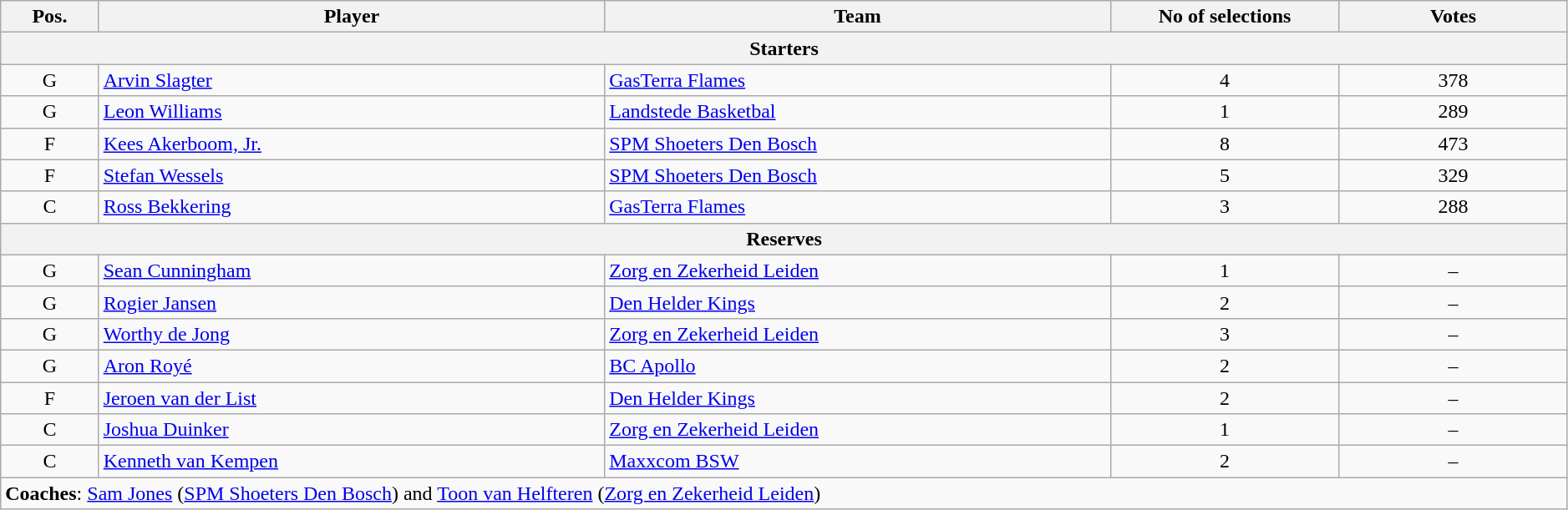<table class="wikitable" style="text-align:center" width=99%>
<tr>
<th scope="col" style="width:25px;">Pos.</th>
<th scope="col" style="width:175px;">Player</th>
<th scope="col" style="width:175px;">Team</th>
<th scope="col" style="width:75px;">No of selections</th>
<th scope="col" style="width:75px;">Votes</th>
</tr>
<tr>
<th scope="col" colspan="5">Starters</th>
</tr>
<tr>
<td>G</td>
<td style="text-align:left"> <a href='#'>Arvin Slagter</a></td>
<td style="text-align:left"><a href='#'>GasTerra Flames</a></td>
<td>4</td>
<td>378</td>
</tr>
<tr>
<td>G</td>
<td style="text-align:left"> <a href='#'>Leon Williams</a></td>
<td style="text-align:left"><a href='#'>Landstede Basketbal</a></td>
<td>1</td>
<td>289</td>
</tr>
<tr>
<td>F</td>
<td style="text-align:left"> <a href='#'>Kees Akerboom, Jr.</a></td>
<td style="text-align:left"><a href='#'>SPM Shoeters Den Bosch</a></td>
<td>8</td>
<td>473</td>
</tr>
<tr>
<td>F</td>
<td style="text-align:left"> <a href='#'>Stefan Wessels</a></td>
<td style="text-align:left"><a href='#'>SPM Shoeters Den Bosch</a></td>
<td>5</td>
<td>329</td>
</tr>
<tr>
<td>C</td>
<td style="text-align:left">  <a href='#'>Ross Bekkering</a></td>
<td style="text-align:left"><a href='#'>GasTerra Flames</a></td>
<td>3</td>
<td>288</td>
</tr>
<tr>
<th scope="col" colspan="5">Reserves</th>
</tr>
<tr>
<td>G</td>
<td style="text-align:left">  <a href='#'>Sean Cunningham</a></td>
<td style="text-align:left"><a href='#'>Zorg en Zekerheid Leiden</a></td>
<td>1</td>
<td>–</td>
</tr>
<tr>
<td>G</td>
<td style="text-align:left"> <a href='#'>Rogier Jansen</a></td>
<td style="text-align:left"><a href='#'>Den Helder Kings</a></td>
<td>2</td>
<td>–</td>
</tr>
<tr>
<td>G</td>
<td style="text-align:left"> <a href='#'>Worthy de Jong</a></td>
<td style="text-align:left"><a href='#'>Zorg en Zekerheid Leiden</a></td>
<td>3</td>
<td>–</td>
</tr>
<tr>
<td>G</td>
<td style="text-align:left"> <a href='#'>Aron Royé</a></td>
<td style="text-align:left"><a href='#'>BC Apollo</a></td>
<td>2</td>
<td>–</td>
</tr>
<tr>
<td>F</td>
<td style="text-align:left">  <a href='#'>Jeroen van der List</a></td>
<td style="text-align:left"><a href='#'>Den Helder Kings</a></td>
<td>2</td>
<td>–</td>
</tr>
<tr>
<td>C</td>
<td style="text-align:left">  <a href='#'>Joshua Duinker</a></td>
<td style="text-align:left"><a href='#'>Zorg en Zekerheid Leiden</a></td>
<td>1</td>
<td>–</td>
</tr>
<tr>
<td>C</td>
<td style="text-align:left"> <a href='#'>Kenneth van Kempen</a></td>
<td style="text-align:left"><a href='#'>Maxxcom BSW</a></td>
<td>2</td>
<td>–</td>
</tr>
<tr>
<td style="text-align:left" colspan="5"><strong>Coaches</strong>:   <a href='#'>Sam Jones</a> (<a href='#'>SPM Shoeters Den Bosch</a>) and  <a href='#'>Toon van Helfteren</a> (<a href='#'>Zorg en Zekerheid Leiden</a>)</td>
</tr>
</table>
